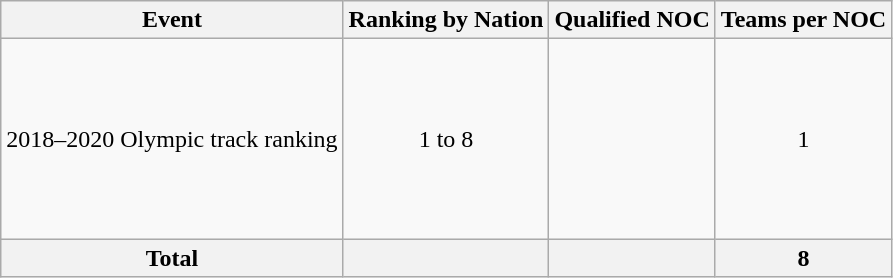<table class="wikitable">
<tr>
<th>Event</th>
<th>Ranking by Nation</th>
<th>Qualified NOC</th>
<th>Teams per NOC</th>
</tr>
<tr>
<td>2018–2020 Olympic track ranking</td>
<td style="text-align:center;">1 to 8</td>
<td><br><br><br><br><br><br><br> </td>
<td align=center>1</td>
</tr>
<tr>
<th>Total</th>
<th></th>
<th></th>
<th>8</th>
</tr>
</table>
